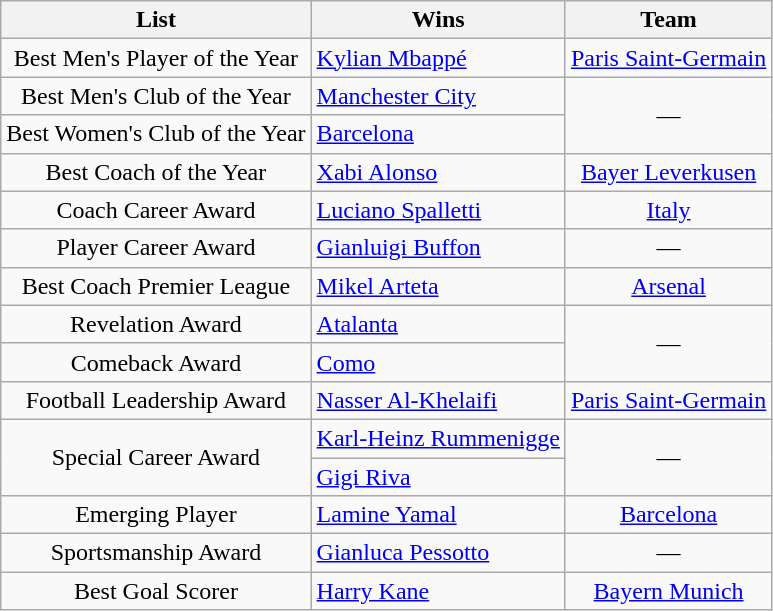<table class="wikitable">
<tr>
<th>List</th>
<th>Wins</th>
<th>Team</th>
</tr>
<tr>
<td rowspan="1" align="center">Best Men's Player of the Year</td>
<td align="left"> <a href='#'>Kylian Mbappé</a></td>
<td rowspan="1" align="center"> <a href='#'>Paris Saint-Germain</a></td>
</tr>
<tr>
<td rowspan="1" align="center">Best Men's Club of the Year</td>
<td align="left"> <a href='#'>Manchester City</a></td>
<td rowspan="2" align="center">—</td>
</tr>
<tr>
<td rowspan="1" align="center">Best Women's Club of the Year</td>
<td align="left"> <a href='#'>Barcelona</a></td>
</tr>
<tr>
<td rowspan="1" align="center">Best Coach of the Year</td>
<td align="left"> <a href='#'>Xabi Alonso</a></td>
<td rowspan="1" align="center"> <a href='#'>Bayer Leverkusen</a></td>
</tr>
<tr>
<td rowspan="1" align="center">Coach Career Award</td>
<td align="left"> <a href='#'>Luciano Spalletti</a></td>
<td rowspan="1" align="center"> <a href='#'>Italy</a></td>
</tr>
<tr>
<td rowspan="1" align="center">Player Career Award</td>
<td align="left"> <a href='#'>Gianluigi Buffon</a></td>
<td rowspan="1" align="center">—</td>
</tr>
<tr>
<td rowspan="1" align="center">Best Coach Premier League</td>
<td align="left"> <a href='#'>Mikel Arteta</a></td>
<td rowspan="1" align="center"> <a href='#'>Arsenal</a></td>
</tr>
<tr>
<td rowspan="1" align="center">Revelation Award</td>
<td align="left"> <a href='#'>Atalanta</a></td>
<td rowspan="2" align="center">—</td>
</tr>
<tr>
<td rowspan="1" align="center">Comeback Award</td>
<td align="left"> <a href='#'>Como</a></td>
</tr>
<tr>
<td rowspan="1" align="center">Football Leadership Award</td>
<td align="left"> <a href='#'>Nasser Al-Khelaifi</a></td>
<td rowspan="1" align="center"> <a href='#'>Paris Saint-Germain</a></td>
</tr>
<tr>
<td rowspan="2" align="center">Special Career Award</td>
<td align="left"> <a href='#'>Karl-Heinz Rummenigge</a></td>
<td rowspan="2" align="center">—</td>
</tr>
<tr>
<td align="left"> <a href='#'>Gigi Riva</a></td>
</tr>
<tr>
<td rowspan="1" align="center">Emerging Player</td>
<td align="left"> <a href='#'>Lamine Yamal</a></td>
<td rowspan="1" align="center"> <a href='#'>Barcelona</a></td>
</tr>
<tr>
<td rowspan="1" align="center">Sportsmanship Award</td>
<td align="left"> <a href='#'>Gianluca Pessotto</a></td>
<td rowspan="1" align="center">—</td>
</tr>
<tr>
<td rowspan="1" align="center">Best Goal Scorer</td>
<td align="left"> <a href='#'>Harry Kane</a></td>
<td rowspan="1" align="center"> <a href='#'>Bayern Munich</a></td>
</tr>
</table>
